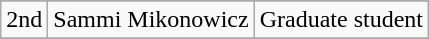<table class="wikitable" border="1">
<tr align=center>
</tr>
<tr>
<td>2nd</td>
<td>Sammi Mikonowicz</td>
<td>Graduate student</td>
</tr>
<tr>
</tr>
</table>
